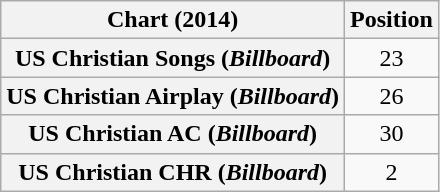<table class="wikitable plainrowheaders" style="text-align:center">
<tr>
<th scope="col">Chart (2014)</th>
<th scope="col">Position</th>
</tr>
<tr>
<th scope="row">US Christian Songs (<em>Billboard</em>)</th>
<td>23</td>
</tr>
<tr>
<th scope="row">US Christian Airplay (<em>Billboard</em>)</th>
<td>26</td>
</tr>
<tr>
<th scope="row">US Christian AC (<em>Billboard</em>)</th>
<td>30</td>
</tr>
<tr>
<th scope="row">US Christian CHR (<em>Billboard</em>)</th>
<td>2</td>
</tr>
</table>
